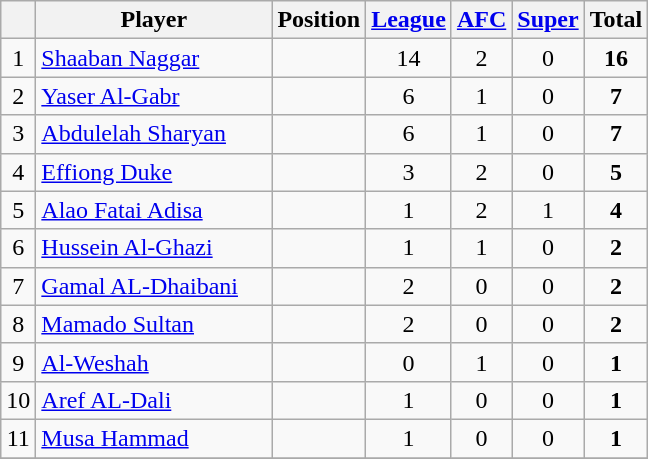<table class="wikitable">
<tr>
<th></th>
<th style="width:150px;">Player</th>
<th>Position</th>
<th><a href='#'>League</a></th>
<th><a href='#'>AFC</a></th>
<th><a href='#'>Super</a></th>
<th>Total</th>
</tr>
<tr>
<td align=center>1</td>
<td> <a href='#'>Shaaban Naggar</a></td>
<td align=center></td>
<td align=center>14</td>
<td align=center>2</td>
<td align=center>0</td>
<td align=center><strong>16</strong></td>
</tr>
<tr>
<td align=center>2</td>
<td> <a href='#'>Yaser Al-Gabr</a></td>
<td align=center></td>
<td align=center>6</td>
<td align=center>1</td>
<td align=center>0</td>
<td align=center><strong>7</strong></td>
</tr>
<tr>
<td align=center>3</td>
<td> <a href='#'>Abdulelah Sharyan</a></td>
<td align=center></td>
<td align=center>6</td>
<td align=center>1</td>
<td align=center>0</td>
<td align=center><strong>7</strong></td>
</tr>
<tr>
<td align=center>4</td>
<td> <a href='#'>Effiong Duke</a></td>
<td align=center></td>
<td align=center>3</td>
<td align=center>2</td>
<td align=center>0</td>
<td align=center><strong>5</strong></td>
</tr>
<tr>
<td align=center>5</td>
<td> <a href='#'>Alao Fatai Adisa</a></td>
<td align=center></td>
<td align=center>1</td>
<td align=center>2</td>
<td align=center>1</td>
<td align=center><strong>4</strong></td>
</tr>
<tr>
<td align=center>6</td>
<td> <a href='#'>Hussein Al-Ghazi</a></td>
<td align=center></td>
<td align=center>1</td>
<td align=center>1</td>
<td align=center>0</td>
<td align=center><strong>2</strong></td>
</tr>
<tr>
<td align=center>7</td>
<td> <a href='#'>Gamal AL-Dhaibani</a></td>
<td align=center></td>
<td align=center>2</td>
<td align=center>0</td>
<td align=center>0</td>
<td align=center><strong>2</strong></td>
</tr>
<tr>
<td align=center>8</td>
<td> <a href='#'>Mamado Sultan</a></td>
<td align=center></td>
<td align=center>2</td>
<td align=center>0</td>
<td align=center>0</td>
<td align=center><strong>2</strong></td>
</tr>
<tr>
<td align=center>9</td>
<td> <a href='#'>Al-Weshah</a></td>
<td align=center></td>
<td align=center>0</td>
<td align=center>1</td>
<td align=center>0</td>
<td align=center><strong>1</strong></td>
</tr>
<tr>
<td align=center>10</td>
<td> <a href='#'>Aref AL-Dali</a></td>
<td align=center></td>
<td align=center>1</td>
<td align=center>0</td>
<td align=center>0</td>
<td align=center><strong>1</strong></td>
</tr>
<tr>
<td align=center>11</td>
<td> <a href='#'>Musa Hammad</a></td>
<td align=center></td>
<td align=center>1</td>
<td align=center>0</td>
<td align=center>0</td>
<td align=center><strong>1</strong></td>
</tr>
<tr>
</tr>
</table>
